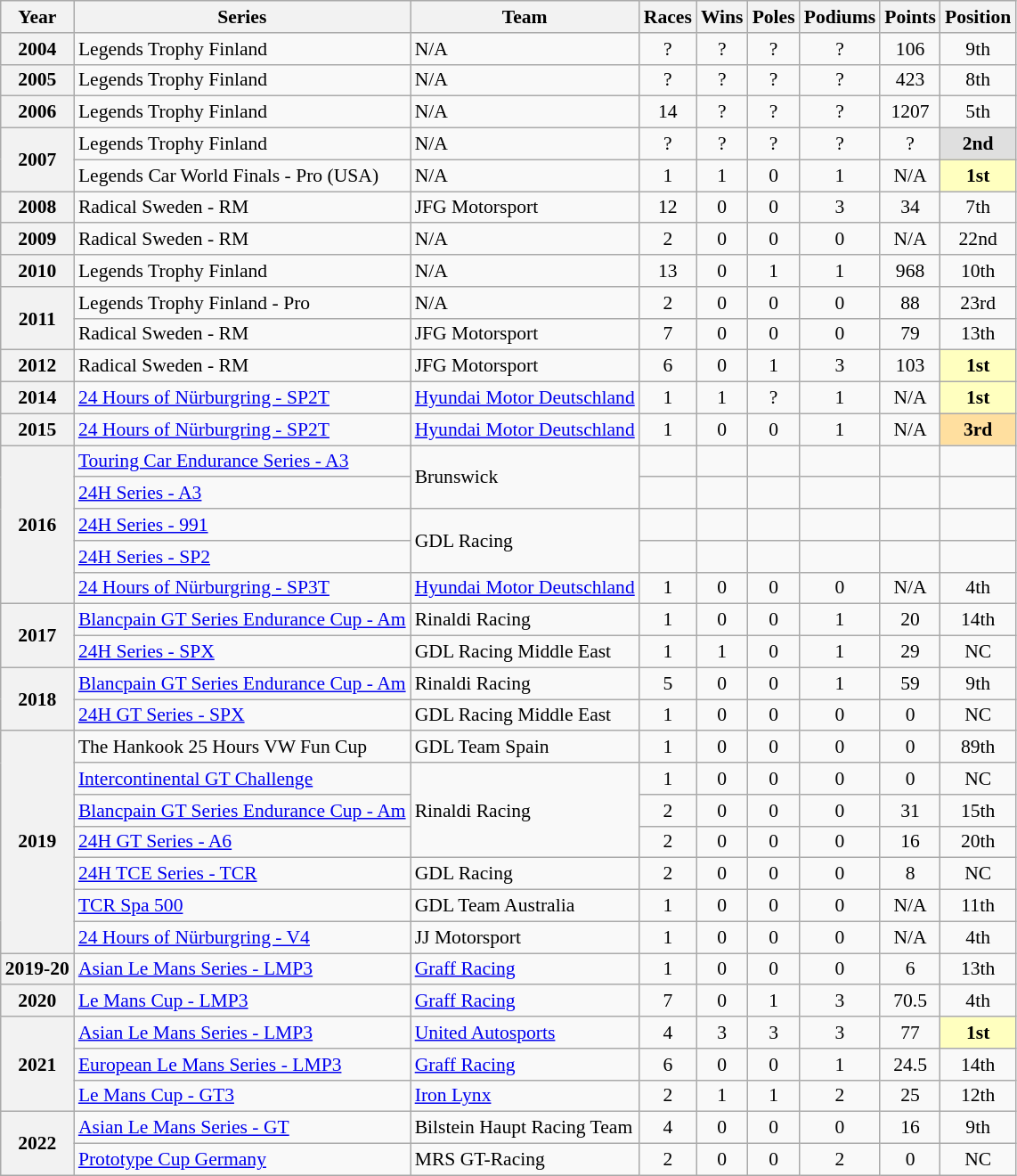<table class="wikitable" style="font-size: 90%; text-align:center">
<tr>
<th scope="col">Year</th>
<th scope="col">Series</th>
<th scope="col">Team</th>
<th scope="col">Races</th>
<th scope="col">Wins</th>
<th scope="col">Poles</th>
<th scope="col">Podiums</th>
<th scope="col">Points</th>
<th scope="col">Position</th>
</tr>
<tr>
<th>2004</th>
<td align=left>Legends Trophy Finland</td>
<td align=left>N/A</td>
<td>?</td>
<td>?</td>
<td>?</td>
<td>?</td>
<td>106</td>
<td>9th</td>
</tr>
<tr>
<th>2005</th>
<td align=left>Legends Trophy Finland</td>
<td align=left>N/A</td>
<td>?</td>
<td>?</td>
<td>?</td>
<td>?</td>
<td>423</td>
<td>8th</td>
</tr>
<tr>
<th>2006</th>
<td align=left>Legends Trophy Finland</td>
<td align=left>N/A</td>
<td>14</td>
<td>?</td>
<td>?</td>
<td>?</td>
<td>1207</td>
<td>5th</td>
</tr>
<tr>
<th rowspan="2">2007</th>
<td align=left>Legends Trophy Finland</td>
<td align=left>N/A</td>
<td>?</td>
<td>?</td>
<td>?</td>
<td>?</td>
<td>?</td>
<td style="background:#DFDFDF;"><strong>2nd</strong></td>
</tr>
<tr>
<td align=left>Legends Car World Finals - Pro (USA)</td>
<td align=left>N/A</td>
<td>1</td>
<td>1</td>
<td>0</td>
<td>1</td>
<td>N/A</td>
<td style="background:#FFFFBF;"><strong>1st</strong></td>
</tr>
<tr>
<th>2008</th>
<td align=left>Radical Sweden - RM</td>
<td align=left>JFG Motorsport</td>
<td>12</td>
<td>0</td>
<td>0</td>
<td>3</td>
<td>34</td>
<td>7th</td>
</tr>
<tr>
<th>2009</th>
<td align=left>Radical Sweden - RM</td>
<td align=left>N/A</td>
<td>2</td>
<td>0</td>
<td>0</td>
<td>0</td>
<td>N/A</td>
<td>22nd</td>
</tr>
<tr>
<th>2010</th>
<td align=left>Legends Trophy Finland</td>
<td align=left>N/A</td>
<td>13</td>
<td>0</td>
<td>1</td>
<td>1</td>
<td>968</td>
<td>10th</td>
</tr>
<tr>
<th rowspan="2">2011</th>
<td align=left>Legends Trophy Finland - Pro</td>
<td align=left>N/A</td>
<td>2</td>
<td>0</td>
<td>0</td>
<td>0</td>
<td>88</td>
<td>23rd</td>
</tr>
<tr>
<td align=left>Radical Sweden - RM</td>
<td align=left>JFG Motorsport</td>
<td>7</td>
<td>0</td>
<td>0</td>
<td>0</td>
<td>79</td>
<td>13th</td>
</tr>
<tr>
<th>2012</th>
<td align=left>Radical Sweden - RM</td>
<td align=left>JFG Motorsport</td>
<td>6</td>
<td>0</td>
<td>1</td>
<td>3</td>
<td>103</td>
<td style="background:#FFFFBF;"><strong>1st</strong></td>
</tr>
<tr>
<th>2014</th>
<td align=left><a href='#'>24 Hours of Nürburgring - SP2T</a></td>
<td align=left><a href='#'>Hyundai Motor Deutschland</a></td>
<td>1</td>
<td>1</td>
<td>?</td>
<td>1</td>
<td>N/A</td>
<td style="background:#FFFFBF;"><strong>1st</strong></td>
</tr>
<tr>
<th>2015</th>
<td align="left"><a href='#'>24 Hours of Nürburgring - SP2T</a></td>
<td align="left"><a href='#'>Hyundai Motor Deutschland</a></td>
<td>1</td>
<td>0</td>
<td>0</td>
<td>1</td>
<td>N/A</td>
<td style="background:#FFDF9F;"><strong>3rd</strong></td>
</tr>
<tr>
<th rowspan="5">2016</th>
<td align=left><a href='#'>Touring Car Endurance Series - A3</a></td>
<td rowspan="2" align="left">Brunswick</td>
<td></td>
<td></td>
<td></td>
<td></td>
<td></td>
<td></td>
</tr>
<tr>
<td align=left><a href='#'>24H Series - A3</a></td>
<td></td>
<td></td>
<td></td>
<td></td>
<td></td>
<td></td>
</tr>
<tr>
<td align=left><a href='#'>24H Series - 991</a></td>
<td rowspan="2" align="left">GDL Racing</td>
<td></td>
<td></td>
<td></td>
<td></td>
<td></td>
<td></td>
</tr>
<tr>
<td align=left><a href='#'>24H Series - SP2</a></td>
<td></td>
<td></td>
<td></td>
<td></td>
<td></td>
<td></td>
</tr>
<tr>
<td align="left"><a href='#'>24 Hours of Nürburgring - SP3T</a></td>
<td align="left"><a href='#'>Hyundai Motor Deutschland</a></td>
<td>1</td>
<td>0</td>
<td>0</td>
<td>0</td>
<td>N/A</td>
<td>4th</td>
</tr>
<tr>
<th rowspan="2">2017</th>
<td align=left><a href='#'>Blancpain GT Series Endurance Cup - Am</a></td>
<td align=left>Rinaldi Racing</td>
<td>1</td>
<td>0</td>
<td>0</td>
<td>1</td>
<td>20</td>
<td>14th</td>
</tr>
<tr>
<td align=left><a href='#'>24H Series - SPX</a></td>
<td align=left>GDL Racing Middle East</td>
<td>1</td>
<td>1</td>
<td>0</td>
<td>1</td>
<td>29</td>
<td>NC</td>
</tr>
<tr>
<th rowspan="2">2018</th>
<td align=left><a href='#'>Blancpain GT Series Endurance Cup - Am</a></td>
<td align=left>Rinaldi Racing</td>
<td>5</td>
<td>0</td>
<td>0</td>
<td>1</td>
<td>59</td>
<td>9th</td>
</tr>
<tr>
<td align=left><a href='#'>24H GT Series - SPX</a></td>
<td align=left>GDL Racing Middle East</td>
<td>1</td>
<td>0</td>
<td>0</td>
<td>0</td>
<td>0</td>
<td>NC</td>
</tr>
<tr>
<th rowspan="7">2019</th>
<td align=left>The Hankook 25 Hours VW Fun Cup</td>
<td align=left>GDL Team Spain</td>
<td>1</td>
<td>0</td>
<td>0</td>
<td>0</td>
<td>0</td>
<td>89th</td>
</tr>
<tr>
<td align="left"><a href='#'>Intercontinental GT Challenge</a></td>
<td rowspan="3" align="left">Rinaldi Racing</td>
<td>1</td>
<td>0</td>
<td>0</td>
<td>0</td>
<td>0</td>
<td>NC</td>
</tr>
<tr>
<td align="left"><a href='#'>Blancpain GT Series Endurance Cup - Am</a></td>
<td>2</td>
<td>0</td>
<td>0</td>
<td>0</td>
<td>31</td>
<td>15th</td>
</tr>
<tr>
<td align="left"><a href='#'>24H GT Series - A6</a></td>
<td>2</td>
<td>0</td>
<td>0</td>
<td>0</td>
<td>16</td>
<td>20th</td>
</tr>
<tr>
<td align="left"><a href='#'>24H TCE Series - TCR</a></td>
<td align="left">GDL Racing</td>
<td>2</td>
<td>0</td>
<td>0</td>
<td>0</td>
<td>8</td>
<td>NC</td>
</tr>
<tr>
<td align=left><a href='#'>TCR Spa 500</a></td>
<td align=left>GDL Team Australia</td>
<td>1</td>
<td>0</td>
<td>0</td>
<td>0</td>
<td>N/A</td>
<td>11th</td>
</tr>
<tr>
<td align="left"><a href='#'>24 Hours of Nürburgring - V4</a></td>
<td align="left">JJ Motorsport</td>
<td>1</td>
<td>0</td>
<td>0</td>
<td>0</td>
<td>N/A</td>
<td>4th</td>
</tr>
<tr>
<th>2019-20</th>
<td align=left><a href='#'>Asian Le Mans Series - LMP3</a></td>
<td align=left><a href='#'>Graff Racing</a></td>
<td>1</td>
<td>0</td>
<td>0</td>
<td>0</td>
<td>6</td>
<td>13th</td>
</tr>
<tr>
<th>2020</th>
<td align=left><a href='#'>Le Mans Cup - LMP3</a></td>
<td align=left><a href='#'>Graff Racing</a></td>
<td>7</td>
<td>0</td>
<td>1</td>
<td>3</td>
<td>70.5</td>
<td>4th</td>
</tr>
<tr>
<th rowspan="3">2021</th>
<td align=left><a href='#'>Asian Le Mans Series - LMP3</a></td>
<td align=left><a href='#'>United Autosports</a></td>
<td>4</td>
<td>3</td>
<td>3</td>
<td>3</td>
<td>77</td>
<td style="background:#FFFFBF;"><strong>1st</strong></td>
</tr>
<tr>
<td align=left><a href='#'>European Le Mans Series - LMP3</a></td>
<td align=left><a href='#'>Graff Racing</a></td>
<td>6</td>
<td>0</td>
<td>0</td>
<td>1</td>
<td>24.5</td>
<td>14th</td>
</tr>
<tr>
<td align=left><a href='#'>Le Mans Cup - GT3</a></td>
<td align=left><a href='#'>Iron Lynx</a></td>
<td>2</td>
<td>1</td>
<td>1</td>
<td>2</td>
<td>25</td>
<td>12th</td>
</tr>
<tr>
<th rowspan="2">2022</th>
<td align=left><a href='#'>Asian Le Mans Series - GT</a></td>
<td align=left>Bilstein Haupt Racing Team</td>
<td>4</td>
<td>0</td>
<td>0</td>
<td>0</td>
<td>16</td>
<td>9th</td>
</tr>
<tr>
<td align=left><a href='#'>Prototype Cup Germany</a></td>
<td align=left>MRS GT-Racing</td>
<td>2</td>
<td>0</td>
<td>0</td>
<td>2</td>
<td>0</td>
<td>NC</td>
</tr>
</table>
